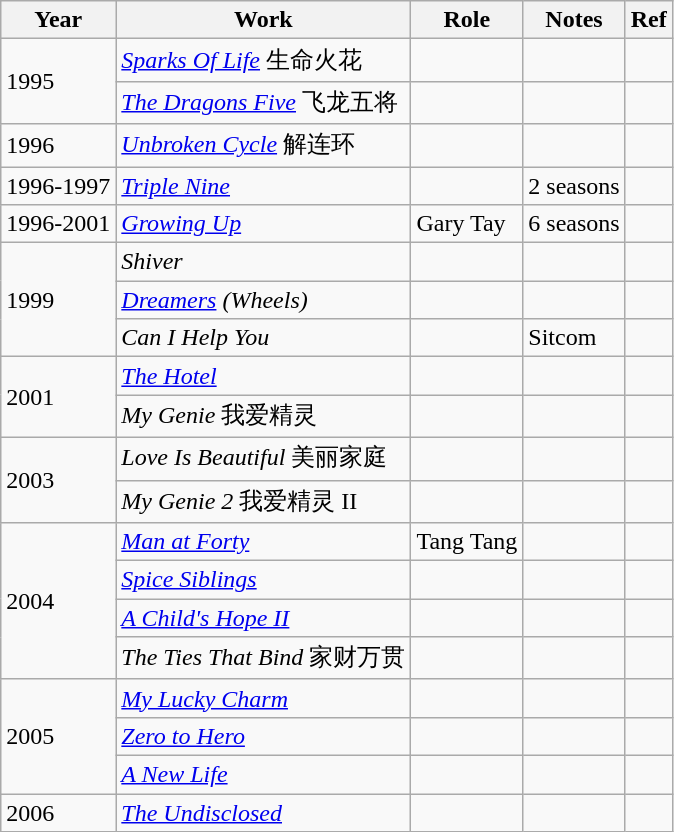<table class="wikitable sortable">
<tr>
<th>Year</th>
<th>Work</th>
<th>Role</th>
<th>Notes</th>
<th class="unsortable">Ref</th>
</tr>
<tr>
<td rowspan="2">1995</td>
<td><em><a href='#'>Sparks Of Life</a></em> 生命火花</td>
<td></td>
<td></td>
<td></td>
</tr>
<tr>
<td><em><a href='#'>The Dragons Five</a></em> 飞龙五将</td>
<td></td>
<td></td>
<td></td>
</tr>
<tr>
<td>1996</td>
<td><em><a href='#'>Unbroken Cycle</a></em> 解连环</td>
<td></td>
<td></td>
<td></td>
</tr>
<tr>
<td>1996-1997</td>
<td><em><a href='#'>Triple Nine</a></em></td>
<td></td>
<td>2 seasons</td>
<td></td>
</tr>
<tr>
<td>1996-2001</td>
<td><em><a href='#'>Growing Up</a></em></td>
<td>Gary Tay</td>
<td>6 seasons</td>
<td></td>
</tr>
<tr>
<td rowspan="3">1999</td>
<td><em>Shiver</em></td>
<td></td>
<td></td>
<td></td>
</tr>
<tr>
<td><a href='#'><em>Dreamers</em></a> <em>(Wheels)</em></td>
<td></td>
<td></td>
<td></td>
</tr>
<tr>
<td><em>Can I Help You</em></td>
<td></td>
<td>Sitcom</td>
<td></td>
</tr>
<tr>
<td rowspan="2">2001</td>
<td><em><a href='#'>The Hotel</a></em></td>
<td></td>
<td></td>
<td></td>
</tr>
<tr>
<td><em>My Genie</em> 我爱精灵</td>
<td></td>
<td></td>
<td></td>
</tr>
<tr>
<td rowspan="2">2003</td>
<td><em>Love Is Beautiful</em>  美丽家庭</td>
<td></td>
<td></td>
<td></td>
</tr>
<tr>
<td><em>My Genie 2</em>   我爱精灵 II</td>
<td></td>
<td></td>
<td></td>
</tr>
<tr>
<td rowspan="4">2004</td>
<td><em><a href='#'>Man at Forty</a></em></td>
<td>Tang Tang</td>
<td></td>
<td></td>
</tr>
<tr>
<td><em><a href='#'>Spice Siblings</a></em></td>
<td></td>
<td></td>
<td></td>
</tr>
<tr>
<td><em><a href='#'>A Child's Hope II</a></em></td>
<td></td>
<td></td>
<td></td>
</tr>
<tr>
<td><em>The Ties That Bind</em> 家财万贯</td>
<td></td>
<td></td>
<td></td>
</tr>
<tr>
<td rowspan="3">2005</td>
<td><em><a href='#'>My Lucky Charm</a></em></td>
<td></td>
<td></td>
<td></td>
</tr>
<tr>
<td><em><a href='#'>Zero to Hero</a></em></td>
<td></td>
<td></td>
<td></td>
</tr>
<tr>
<td><em><a href='#'>A New Life</a></em></td>
<td></td>
<td></td>
<td></td>
</tr>
<tr>
<td>2006</td>
<td><em><a href='#'>The Undisclosed</a></em></td>
<td></td>
<td></td>
<td></td>
</tr>
</table>
